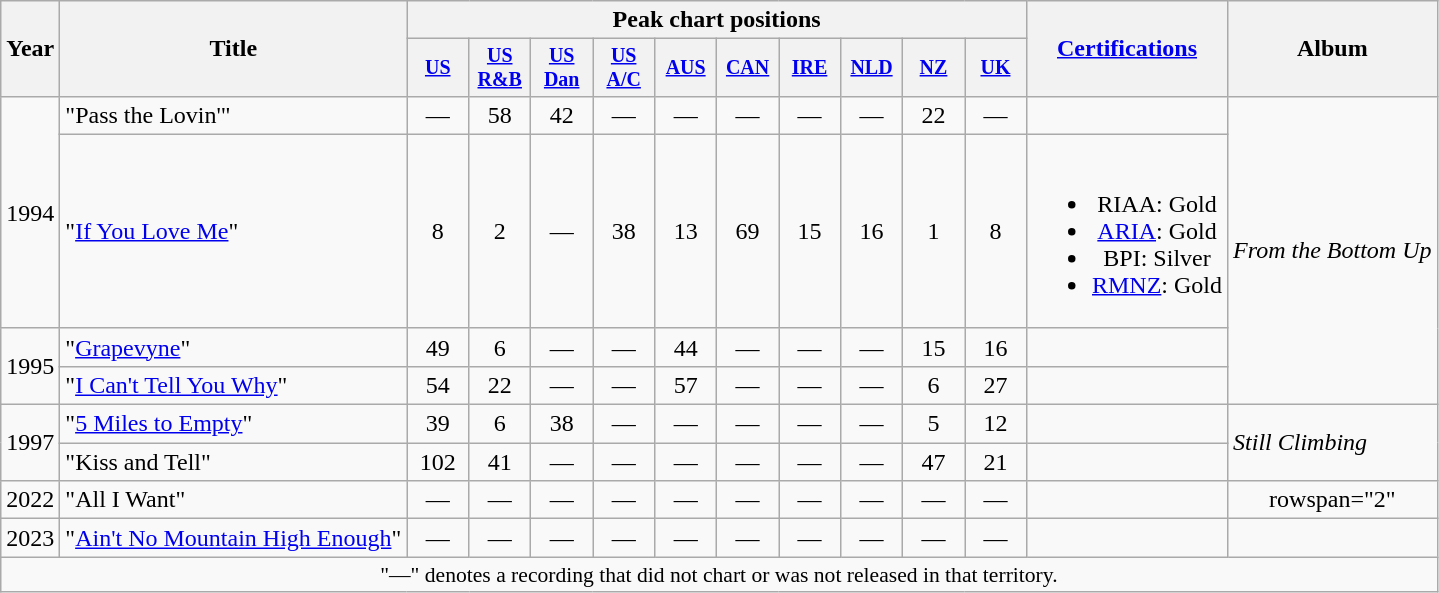<table class="wikitable" style="text-align:center;">
<tr>
<th rowspan="2">Year</th>
<th rowspan="2">Title</th>
<th colspan="10">Peak chart positions</th>
<th rowspan="2"><a href='#'>Certifications</a></th>
<th rowspan="2">Album</th>
</tr>
<tr style="font-size:smaller;">
<th width="35"><a href='#'>US</a><br></th>
<th width="35"><a href='#'>US<br>R&B</a><br></th>
<th width="35"><a href='#'>US<br>Dan</a><br></th>
<th width="35"><a href='#'>US<br>A/C</a><br></th>
<th width="35"><a href='#'>AUS</a><br></th>
<th width="35"><a href='#'>CAN</a><br></th>
<th width="35"><a href='#'>IRE</a><br></th>
<th width="35"><a href='#'>NLD</a><br></th>
<th width="35"><a href='#'>NZ</a><br></th>
<th width="35"><a href='#'>UK</a><br></th>
</tr>
<tr>
<td rowspan="2">1994</td>
<td align="left">"Pass the Lovin'"</td>
<td>—</td>
<td>58</td>
<td>42</td>
<td>—</td>
<td>—</td>
<td>—</td>
<td>—</td>
<td>—</td>
<td>22</td>
<td>—</td>
<td></td>
<td align="left" rowspan="4"><em>From the Bottom Up</em></td>
</tr>
<tr>
<td align="left">"<a href='#'>If You Love Me</a>"</td>
<td>8</td>
<td>2</td>
<td>—</td>
<td>38</td>
<td>13</td>
<td>69</td>
<td>15</td>
<td>16</td>
<td>1</td>
<td>8</td>
<td><br><ul><li>RIAA: Gold</li><li><a href='#'>ARIA</a>: Gold</li><li>BPI: Silver</li><li><a href='#'>RMNZ</a>: Gold</li></ul></td>
</tr>
<tr>
<td rowspan="2">1995</td>
<td align="left">"<a href='#'>Grapevyne</a>"</td>
<td>49</td>
<td>6</td>
<td>—</td>
<td>—</td>
<td>44</td>
<td>—</td>
<td>—</td>
<td>—</td>
<td>15</td>
<td>16</td>
<td></td>
</tr>
<tr>
<td align="left">"<a href='#'>I Can't Tell You Why</a>"</td>
<td>54</td>
<td>22</td>
<td>—</td>
<td>—</td>
<td>57</td>
<td>—</td>
<td>—</td>
<td>—</td>
<td>6</td>
<td>27</td>
<td></td>
</tr>
<tr>
<td rowspan="2">1997</td>
<td align="left">"<a href='#'>5 Miles to Empty</a>"</td>
<td>39</td>
<td>6</td>
<td>38</td>
<td>—</td>
<td>—</td>
<td>—</td>
<td>—</td>
<td>—</td>
<td>5</td>
<td>12</td>
<td></td>
<td align="left" rowspan="2"><em>Still Climbing</em></td>
</tr>
<tr>
<td align="left">"Kiss and Tell"</td>
<td>102</td>
<td>41</td>
<td>—</td>
<td>—</td>
<td>—</td>
<td>—</td>
<td>—</td>
<td>—</td>
<td>47</td>
<td>21</td>
<td></td>
</tr>
<tr>
<td>2022</td>
<td align="left">"All I Want"</td>
<td>—</td>
<td>—</td>
<td>—</td>
<td>—</td>
<td>—</td>
<td>—</td>
<td>—</td>
<td>—</td>
<td>—</td>
<td>—</td>
<td></td>
<td>rowspan="2" </td>
</tr>
<tr>
<td>2023</td>
<td align="left">"<a href='#'>Ain't No Mountain High Enough</a>"</td>
<td>—</td>
<td>—</td>
<td>—</td>
<td>—</td>
<td>—</td>
<td>—</td>
<td>—</td>
<td>—</td>
<td>—</td>
<td>—</td>
<td></td>
</tr>
<tr>
<td colspan="15" style="font-size:90%">"—" denotes a recording that did not chart or was not released in that territory.</td>
</tr>
</table>
